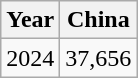<table class="wikitable">
<tr>
<th>Year</th>
<th>China</th>
</tr>
<tr>
<td>2024</td>
<td>37,656</td>
</tr>
</table>
